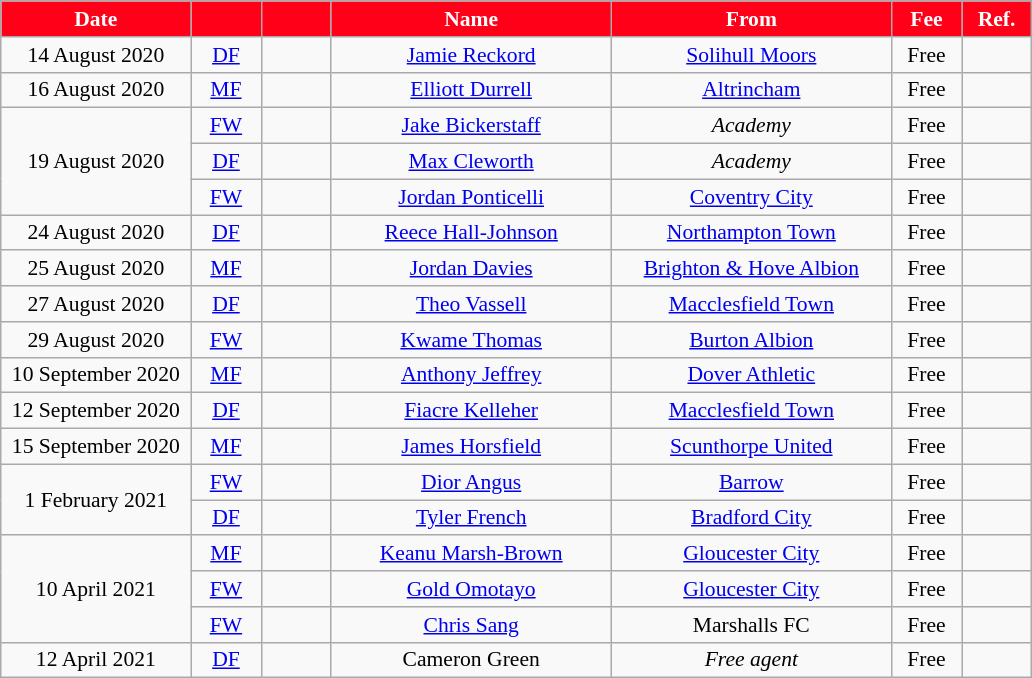<table class="wikitable plainrowheaders sortable" style="text-align:center; font-size:90%">
<tr>
<th style="background:#ff0018; color:#fff; width:120px;">Date</th>
<th style="background:#ff0018; color:#fff; width:40px;"></th>
<th style="background:#ff0018; color:#fff; width:40px;"></th>
<th style="background:#ff0018; color:#fff; width:180px;">Name</th>
<th style="background:#ff0018; color:#fff; width:180px;">From</th>
<th style="background:#ff0018; color:#fff; width:40px;">Fee</th>
<th style="background:#ff0018; color:#fff; width:40px;">Ref.</th>
</tr>
<tr>
<td>14 August 2020</td>
<td><a href='#'>DF</a></td>
<td></td>
<td><a href='#'>Jamie Reckord</a></td>
<td> <a href='#'>Solihull Moors</a></td>
<td>Free</td>
<td></td>
</tr>
<tr>
<td>16 August 2020</td>
<td><a href='#'>MF</a></td>
<td></td>
<td><a href='#'>Elliott Durrell</a></td>
<td> <a href='#'>Altrincham</a></td>
<td>Free</td>
<td></td>
</tr>
<tr>
<td rowspan="3">19 August 2020</td>
<td><a href='#'>FW</a></td>
<td></td>
<td><a href='#'>Jake Bickerstaff</a></td>
<td><em>Academy</em></td>
<td>Free</td>
<td></td>
</tr>
<tr>
<td><a href='#'>DF</a></td>
<td></td>
<td><a href='#'>Max Cleworth</a></td>
<td><em>Academy</em></td>
<td>Free</td>
<td></td>
</tr>
<tr>
<td><a href='#'>FW</a></td>
<td></td>
<td><a href='#'>Jordan Ponticelli</a></td>
<td> <a href='#'>Coventry City</a></td>
<td>Free</td>
<td></td>
</tr>
<tr>
<td>24 August 2020</td>
<td><a href='#'>DF</a></td>
<td></td>
<td><a href='#'>Reece Hall-Johnson</a></td>
<td> <a href='#'>Northampton Town</a></td>
<td>Free</td>
<td></td>
</tr>
<tr>
<td>25 August 2020</td>
<td><a href='#'>MF</a></td>
<td></td>
<td><a href='#'>Jordan Davies</a></td>
<td> <a href='#'>Brighton & Hove Albion</a></td>
<td>Free</td>
<td></td>
</tr>
<tr>
<td>27 August 2020</td>
<td><a href='#'>DF</a></td>
<td></td>
<td><a href='#'>Theo Vassell</a></td>
<td> <a href='#'>Macclesfield Town</a></td>
<td>Free</td>
<td></td>
</tr>
<tr>
<td>29 August 2020</td>
<td><a href='#'>FW</a></td>
<td></td>
<td><a href='#'>Kwame Thomas</a></td>
<td> <a href='#'>Burton Albion</a></td>
<td>Free</td>
<td></td>
</tr>
<tr>
<td>10 September 2020</td>
<td><a href='#'>MF</a></td>
<td></td>
<td><a href='#'>Anthony Jeffrey</a></td>
<td> <a href='#'>Dover Athletic</a></td>
<td>Free</td>
<td></td>
</tr>
<tr>
<td>12 September 2020</td>
<td><a href='#'>DF</a></td>
<td></td>
<td><a href='#'>Fiacre Kelleher</a></td>
<td> <a href='#'>Macclesfield Town</a></td>
<td>Free</td>
<td></td>
</tr>
<tr>
<td>15 September 2020</td>
<td><a href='#'>MF</a></td>
<td></td>
<td><a href='#'>James Horsfield</a></td>
<td> <a href='#'>Scunthorpe United</a></td>
<td>Free</td>
<td></td>
</tr>
<tr>
<td rowspan="2">1 February 2021</td>
<td><a href='#'>FW</a></td>
<td></td>
<td><a href='#'>Dior Angus</a></td>
<td> <a href='#'>Barrow</a></td>
<td>Free</td>
<td></td>
</tr>
<tr>
<td><a href='#'>DF</a></td>
<td></td>
<td><a href='#'>Tyler French</a></td>
<td><a href='#'>Bradford City</a></td>
<td>Free</td>
<td></td>
</tr>
<tr>
<td rowspan="3">10 April 2021</td>
<td><a href='#'>MF</a></td>
<td></td>
<td><a href='#'>Keanu Marsh-Brown</a></td>
<td> <a href='#'>Gloucester City</a></td>
<td>Free</td>
<td></td>
</tr>
<tr>
<td><a href='#'>FW</a></td>
<td></td>
<td><a href='#'>Gold Omotayo</a></td>
<td> <a href='#'>Gloucester City</a></td>
<td>Free</td>
<td></td>
</tr>
<tr>
<td><a href='#'>FW</a></td>
<td></td>
<td><a href='#'>Chris Sang</a></td>
<td> Marshalls FC</td>
<td>Free</td>
<td></td>
</tr>
<tr>
<td>12 April 2021</td>
<td><a href='#'>DF</a></td>
<td></td>
<td>Cameron Green</td>
<td><em>Free agent</em></td>
<td>Free</td>
<td></td>
</tr>
</table>
